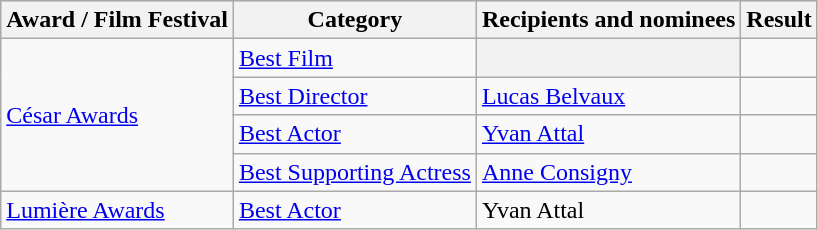<table class="wikitable plainrowheaders sortable">
<tr style="background:#ccc; text-align:center;">
<th scope="col">Award / Film Festival</th>
<th scope="col">Category</th>
<th scope="col">Recipients and nominees</th>
<th scope="col">Result</th>
</tr>
<tr>
<td rowspan=4><a href='#'>César Awards</a></td>
<td><a href='#'>Best Film</a></td>
<th></th>
<td></td>
</tr>
<tr>
<td><a href='#'>Best Director</a></td>
<td><a href='#'>Lucas Belvaux</a></td>
<td></td>
</tr>
<tr>
<td><a href='#'>Best Actor</a></td>
<td><a href='#'>Yvan Attal</a></td>
<td></td>
</tr>
<tr>
<td><a href='#'>Best Supporting Actress</a></td>
<td><a href='#'>Anne Consigny</a></td>
<td></td>
</tr>
<tr>
<td><a href='#'>Lumière Awards</a></td>
<td><a href='#'>Best Actor</a></td>
<td>Yvan Attal</td>
<td></td>
</tr>
</table>
